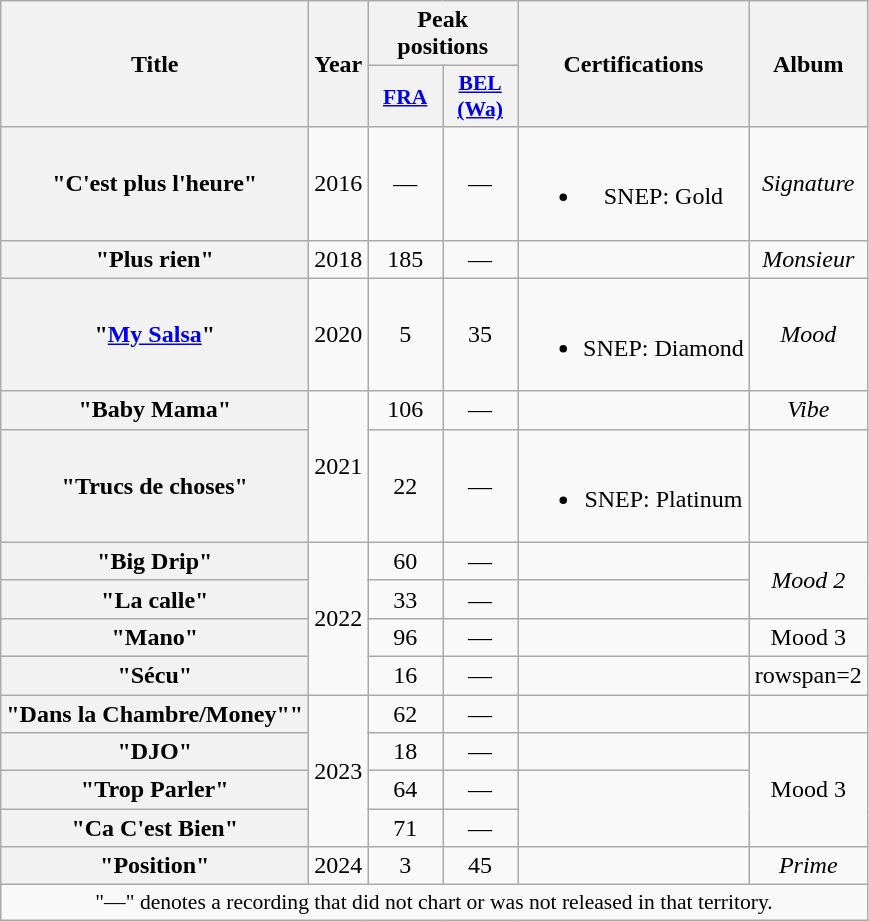<table class="wikitable plainrowheaders" style="text-align:center">
<tr>
<th scope="col" rowspan="2">Title</th>
<th scope="col" rowspan="2">Year</th>
<th scope="col" colspan="2">Peak positions</th>
<th rowspan="2">Certifications</th>
<th rowspan="2">Album</th>
</tr>
<tr>
<th scope="col" style="width:3em;font-size:90%;"><a href='#'>FRA</a><br></th>
<th scope="col" style="width:3em;font-size:90%;"><a href='#'>BEL <br>(Wa)</a><br></th>
</tr>
<tr>
<th scope="row">"C'est plus l'heure"<br></th>
<td>2016</td>
<td>—</td>
<td>—</td>
<td><br><ul><li>SNEP: Gold</li></ul></td>
<td><em>Signature</em></td>
</tr>
<tr>
<th scope="row">"Plus rien"<br></th>
<td>2018</td>
<td>185</td>
<td>—</td>
<td></td>
<td><em>Monsieur</em></td>
</tr>
<tr>
<th scope="row">"<a href='#'>My Salsa</a>"<br></th>
<td>2020</td>
<td>5</td>
<td>35</td>
<td><br><ul><li>SNEP: Diamond</li></ul></td>
<td><em>Mood</em></td>
</tr>
<tr>
<th scope="row">"Baby Mama"</th>
<td rowspan=2>2021</td>
<td>106</td>
<td>—</td>
<td></td>
<td><em>Vibe</em></td>
</tr>
<tr>
<th scope="row">"Trucs de choses"<br></th>
<td>22</td>
<td>—</td>
<td><br><ul><li>SNEP: Platinum</li></ul></td>
<td></td>
</tr>
<tr>
<th scope="row">"Big Drip"<br></th>
<td rowspan=4>2022</td>
<td>60</td>
<td>—</td>
<td></td>
<td rowspan=2><em>Mood 2</em></td>
</tr>
<tr>
<th scope="row">"La calle"<br></th>
<td>33</td>
<td>—</td>
<td></td>
</tr>
<tr>
<th scope="row">"Mano"</th>
<td>96</td>
<td>—</td>
<td></td>
<td>Mood 3</td>
</tr>
<tr>
<th scope="row">"Sécu"</th>
<td>16</td>
<td>—</td>
<td></td>
<td>rowspan=2</td>
</tr>
<tr>
<th scope="row">"Dans la Chambre/Money""</th>
<td rowspan=4>2023</td>
<td>62</td>
<td>—</td>
<td></td>
</tr>
<tr>
<th scope="row">"DJO" <br></th>
<td>18</td>
<td>—</td>
<td></td>
<td rowspan=3>Mood 3</td>
</tr>
<tr>
<th scope="row">"Trop Parler"</th>
<td>64</td>
<td>—</td>
</tr>
<tr>
<th scope="row">"Ca C'est Bien"</th>
<td>71</td>
<td>—</td>
</tr>
<tr>
<th scope="row">"Position"</th>
<td>2024</td>
<td>3</td>
<td>45</td>
<td></td>
<td><em>Prime</em></td>
</tr>
<tr>
<td colspan="6" style="font-size:90%">"—" denotes a recording that did not chart or was not released in that territory.</td>
</tr>
</table>
